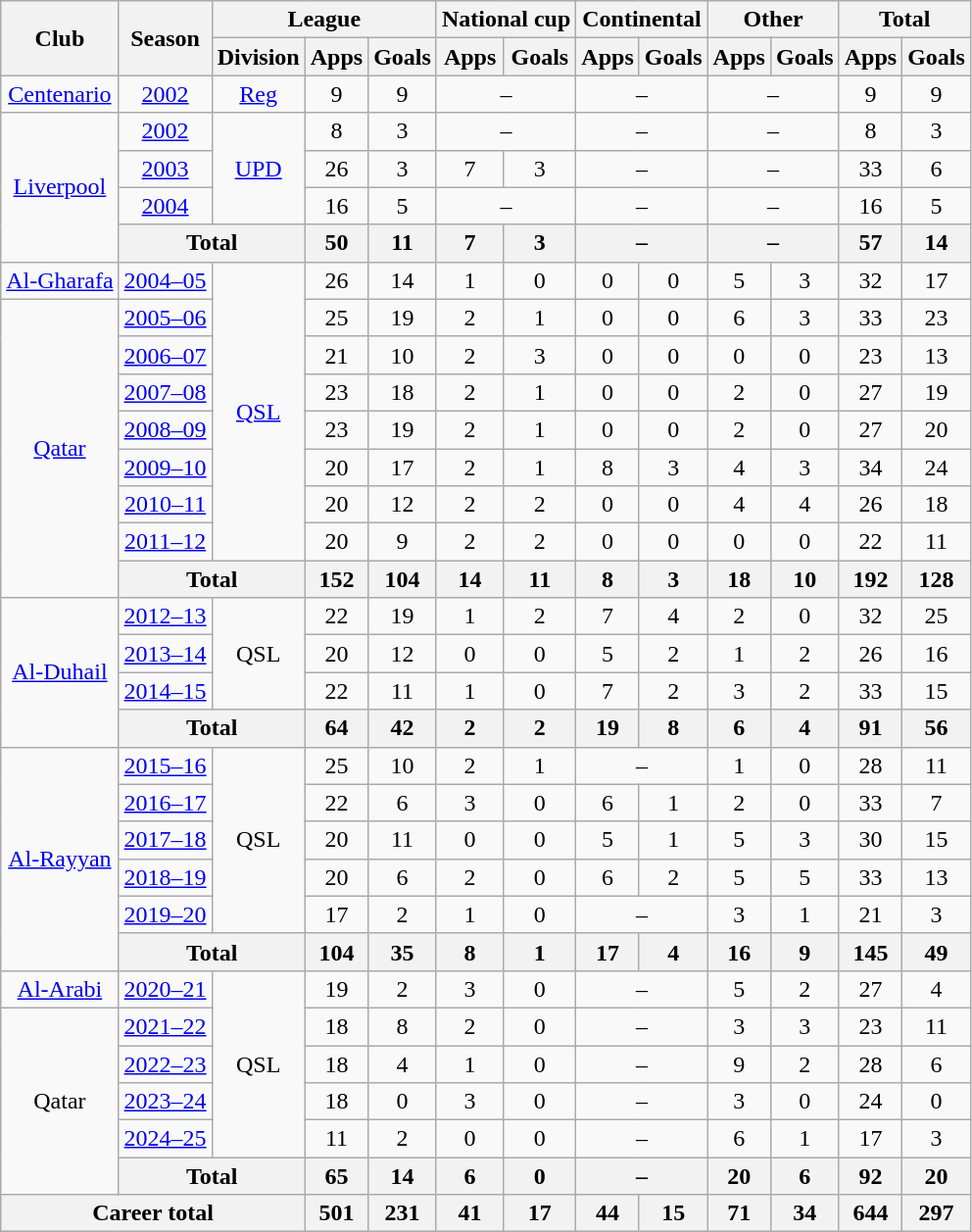<table class="wikitable" style="text-align:center">
<tr>
<th rowspan="2">Club</th>
<th rowspan="2">Season</th>
<th colspan="3">League</th>
<th colspan="2">National cup</th>
<th colspan="2">Continental</th>
<th colspan="2">Other</th>
<th colspan="2">Total</th>
</tr>
<tr>
<th>Division</th>
<th>Apps</th>
<th>Goals</th>
<th>Apps</th>
<th>Goals</th>
<th>Apps</th>
<th>Goals</th>
<th>Apps</th>
<th>Goals</th>
<th>Apps</th>
<th>Goals</th>
</tr>
<tr>
<td><a href='#'>Centenario</a></td>
<td><a href='#'>2002</a></td>
<td><a href='#'>Reg</a></td>
<td>9</td>
<td>9</td>
<td colspan="2">–</td>
<td colspan="2">–</td>
<td colspan="2">–</td>
<td>9</td>
<td>9</td>
</tr>
<tr>
<td rowspan="4"><a href='#'>Liverpool</a></td>
<td><a href='#'>2002</a></td>
<td rowspan="3"><a href='#'>UPD</a></td>
<td>8</td>
<td>3</td>
<td colspan="2">–</td>
<td colspan="2">–</td>
<td colspan="2">–</td>
<td>8</td>
<td>3</td>
</tr>
<tr>
<td><a href='#'>2003</a></td>
<td>26</td>
<td>3</td>
<td>7</td>
<td>3</td>
<td colspan="2">–</td>
<td colspan="2">–</td>
<td>33</td>
<td>6</td>
</tr>
<tr>
<td><a href='#'>2004</a></td>
<td>16</td>
<td>5</td>
<td colspan="2">–</td>
<td colspan="2">–</td>
<td colspan="2">–</td>
<td>16</td>
<td>5</td>
</tr>
<tr>
<th colspan="2">Total</th>
<th>50</th>
<th>11</th>
<th>7</th>
<th>3</th>
<th colspan="2">–</th>
<th colspan="2">–</th>
<th>57</th>
<th>14</th>
</tr>
<tr>
<td><a href='#'>Al-Gharafa</a></td>
<td><a href='#'>2004–05</a></td>
<td rowspan="8"><a href='#'>QSL</a></td>
<td>26</td>
<td>14</td>
<td>1</td>
<td>0</td>
<td>0</td>
<td>0</td>
<td>5</td>
<td>3</td>
<td>32</td>
<td>17</td>
</tr>
<tr>
<td rowspan="8"><a href='#'>Qatar</a></td>
<td><a href='#'>2005–06</a></td>
<td>25</td>
<td>19</td>
<td>2</td>
<td>1</td>
<td>0</td>
<td>0</td>
<td>6</td>
<td>3</td>
<td>33</td>
<td>23</td>
</tr>
<tr>
<td><a href='#'>2006–07</a></td>
<td>21</td>
<td>10</td>
<td>2</td>
<td>3</td>
<td>0</td>
<td>0</td>
<td>0</td>
<td>0</td>
<td>23</td>
<td>13</td>
</tr>
<tr>
<td><a href='#'>2007–08</a></td>
<td>23</td>
<td>18</td>
<td>2</td>
<td>1</td>
<td>0</td>
<td>0</td>
<td>2</td>
<td>0</td>
<td>27</td>
<td>19</td>
</tr>
<tr>
<td><a href='#'>2008–09</a></td>
<td>23</td>
<td>19</td>
<td>2</td>
<td>1</td>
<td>0</td>
<td>0</td>
<td>2</td>
<td>0</td>
<td>27</td>
<td>20</td>
</tr>
<tr>
<td><a href='#'>2009–10</a></td>
<td>20</td>
<td>17</td>
<td>2</td>
<td>1</td>
<td>8</td>
<td>3</td>
<td>4</td>
<td>3</td>
<td>34</td>
<td>24</td>
</tr>
<tr>
<td><a href='#'>2010–11</a></td>
<td>20</td>
<td>12</td>
<td>2</td>
<td>2</td>
<td>0</td>
<td>0</td>
<td>4</td>
<td>4</td>
<td>26</td>
<td>18</td>
</tr>
<tr>
<td><a href='#'>2011–12</a></td>
<td>20</td>
<td>9</td>
<td>2</td>
<td>2</td>
<td>0</td>
<td>0</td>
<td>0</td>
<td>0</td>
<td>22</td>
<td>11</td>
</tr>
<tr>
<th colspan="2">Total</th>
<th>152</th>
<th>104</th>
<th>14</th>
<th>11</th>
<th>8</th>
<th>3</th>
<th>18</th>
<th>10</th>
<th>192</th>
<th>128</th>
</tr>
<tr>
<td rowspan="4"><a href='#'>Al-Duhail</a></td>
<td><a href='#'>2012–13</a></td>
<td rowspan="3">QSL</td>
<td>22</td>
<td>19</td>
<td>1</td>
<td>2</td>
<td>7</td>
<td>4</td>
<td>2</td>
<td>0</td>
<td>32</td>
<td>25</td>
</tr>
<tr>
<td><a href='#'>2013–14</a></td>
<td>20</td>
<td>12</td>
<td>0</td>
<td>0</td>
<td>5</td>
<td>2</td>
<td>1</td>
<td>2</td>
<td>26</td>
<td>16</td>
</tr>
<tr>
<td><a href='#'>2014–15</a></td>
<td>22</td>
<td>11</td>
<td>1</td>
<td>0</td>
<td>7</td>
<td>2</td>
<td>3</td>
<td>2</td>
<td>33</td>
<td>15</td>
</tr>
<tr>
<th colspan="2">Total</th>
<th>64</th>
<th>42</th>
<th>2</th>
<th>2</th>
<th>19</th>
<th>8</th>
<th>6</th>
<th>4</th>
<th>91</th>
<th>56</th>
</tr>
<tr>
<td rowspan="6"><a href='#'>Al-Rayyan</a></td>
<td><a href='#'>2015–16</a></td>
<td rowspan="5">QSL</td>
<td>25</td>
<td>10</td>
<td>2</td>
<td>1</td>
<td colspan="2">–</td>
<td>1</td>
<td>0</td>
<td>28</td>
<td>11</td>
</tr>
<tr>
<td><a href='#'>2016–17</a></td>
<td>22</td>
<td>6</td>
<td>3</td>
<td>0</td>
<td>6</td>
<td>1</td>
<td>2</td>
<td>0</td>
<td>33</td>
<td>7</td>
</tr>
<tr>
<td><a href='#'>2017–18</a></td>
<td>20</td>
<td>11</td>
<td>0</td>
<td>0</td>
<td>5</td>
<td>1</td>
<td>5</td>
<td>3</td>
<td>30</td>
<td>15</td>
</tr>
<tr>
<td><a href='#'>2018–19</a></td>
<td>20</td>
<td>6</td>
<td>2</td>
<td>0</td>
<td>6</td>
<td>2</td>
<td>5</td>
<td>5</td>
<td>33</td>
<td>13</td>
</tr>
<tr>
<td><a href='#'>2019–20</a></td>
<td>17</td>
<td>2</td>
<td>1</td>
<td>0</td>
<td colspan="2">–</td>
<td>3</td>
<td>1</td>
<td>21</td>
<td>3</td>
</tr>
<tr>
<th colspan="2">Total</th>
<th>104</th>
<th>35</th>
<th>8</th>
<th>1</th>
<th>17</th>
<th>4</th>
<th>16</th>
<th>9</th>
<th>145</th>
<th>49</th>
</tr>
<tr>
<td><a href='#'>Al-Arabi</a></td>
<td><a href='#'>2020–21</a></td>
<td rowspan="5">QSL</td>
<td>19</td>
<td>2</td>
<td>3</td>
<td>0</td>
<td colspan="2">–</td>
<td>5</td>
<td>2</td>
<td>27</td>
<td>4</td>
</tr>
<tr>
<td rowspan="5">Qatar</td>
<td><a href='#'>2021–22</a></td>
<td>18</td>
<td>8</td>
<td>2</td>
<td>0</td>
<td colspan="2">–</td>
<td>3</td>
<td>3</td>
<td>23</td>
<td>11</td>
</tr>
<tr>
<td><a href='#'>2022–23</a></td>
<td>18</td>
<td>4</td>
<td>1</td>
<td>0</td>
<td colspan="2">–</td>
<td>9</td>
<td>2</td>
<td>28</td>
<td>6</td>
</tr>
<tr>
<td><a href='#'>2023–24</a></td>
<td>18</td>
<td>0</td>
<td>3</td>
<td>0</td>
<td colspan="2">–</td>
<td>3</td>
<td>0</td>
<td>24</td>
<td>0</td>
</tr>
<tr>
<td><a href='#'>2024–25</a></td>
<td>11</td>
<td>2</td>
<td>0</td>
<td>0</td>
<td colspan="2">–</td>
<td>6</td>
<td>1</td>
<td>17</td>
<td>3</td>
</tr>
<tr>
<th colspan="2">Total</th>
<th>65</th>
<th>14</th>
<th>6</th>
<th>0</th>
<th colspan="2">–</th>
<th>20</th>
<th>6</th>
<th>92</th>
<th>20</th>
</tr>
<tr>
<th colspan="3">Career total</th>
<th>501</th>
<th>231</th>
<th>41</th>
<th>17</th>
<th>44</th>
<th>15</th>
<th>71</th>
<th>34</th>
<th>644</th>
<th>297</th>
</tr>
</table>
